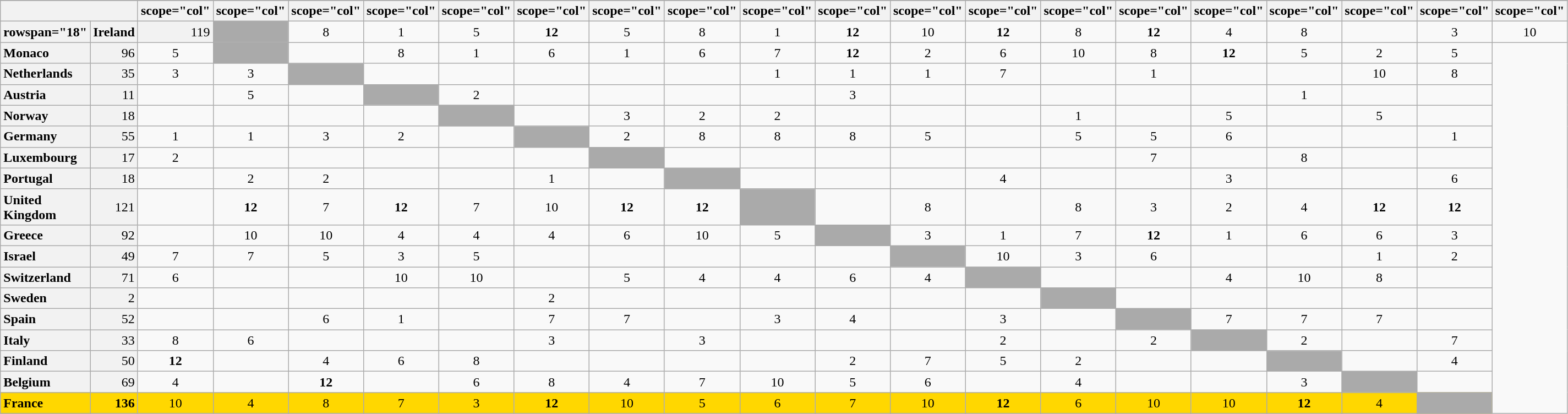<table class="wikitable plainrowheaders" style="text-align:center;">
<tr>
</tr>
<tr>
<th colspan="2"></th>
<th>scope="col" </th>
<th>scope="col" </th>
<th>scope="col" </th>
<th>scope="col" </th>
<th>scope="col" </th>
<th>scope="col" </th>
<th>scope="col" </th>
<th>scope="col" </th>
<th>scope="col" </th>
<th>scope="col" </th>
<th>scope="col" </th>
<th>scope="col" </th>
<th>scope="col" </th>
<th>scope="col" </th>
<th>scope="col" </th>
<th>scope="col" </th>
<th>scope="col" </th>
<th>scope="col" </th>
<th>scope="col" </th>
</tr>
<tr>
<th>rowspan="18" </th>
<th scope="row" style="text-align:left; background:#f2f2f2;">Ireland</th>
<td style="text-align:right; background:#f2f2f2;">119</td>
<td style="text-align:left; background:#aaa;"></td>
<td>8</td>
<td>1</td>
<td>5</td>
<td><strong>12</strong></td>
<td>5</td>
<td>8</td>
<td>1</td>
<td><strong>12</strong></td>
<td>10</td>
<td><strong>12</strong></td>
<td>8</td>
<td><strong>12</strong></td>
<td>4</td>
<td>8</td>
<td></td>
<td>3</td>
<td>10</td>
</tr>
<tr>
<th scope="row" style="text-align:left; background:#f2f2f2;">Monaco</th>
<td style="text-align:right; background:#f2f2f2;">96</td>
<td>5</td>
<td style="text-align:left; background:#aaa;"></td>
<td></td>
<td>8</td>
<td>1</td>
<td>6</td>
<td>1</td>
<td>6</td>
<td>7</td>
<td><strong>12</strong></td>
<td>2</td>
<td>6</td>
<td>10</td>
<td>8</td>
<td><strong>12</strong></td>
<td>5</td>
<td>2</td>
<td>5</td>
</tr>
<tr>
<th scope="row" style="text-align:left; background:#f2f2f2;">Netherlands</th>
<td style="text-align:right; background:#f2f2f2;">35</td>
<td>3</td>
<td>3</td>
<td style="text-align:left; background:#aaa;"></td>
<td></td>
<td></td>
<td></td>
<td></td>
<td></td>
<td>1</td>
<td>1</td>
<td>1</td>
<td>7</td>
<td></td>
<td>1</td>
<td></td>
<td></td>
<td>10</td>
<td>8</td>
</tr>
<tr>
<th scope="row" style="text-align:left; background:#f2f2f2;">Austria</th>
<td style="text-align:right; background:#f2f2f2;">11</td>
<td></td>
<td>5</td>
<td></td>
<td style="text-align:left; background:#aaa;"></td>
<td>2</td>
<td></td>
<td></td>
<td></td>
<td></td>
<td>3</td>
<td></td>
<td></td>
<td></td>
<td></td>
<td></td>
<td>1</td>
<td></td>
<td></td>
</tr>
<tr>
<th scope="row" style="text-align:left; background:#f2f2f2;">Norway</th>
<td style="text-align:right; background:#f2f2f2;">18</td>
<td></td>
<td></td>
<td></td>
<td></td>
<td style="text-align:left; background:#aaa;"></td>
<td></td>
<td>3</td>
<td>2</td>
<td>2</td>
<td></td>
<td></td>
<td></td>
<td>1</td>
<td></td>
<td>5</td>
<td></td>
<td>5</td>
<td></td>
</tr>
<tr>
<th scope="row" style="text-align:left; background:#f2f2f2;">Germany</th>
<td style="text-align:right; background:#f2f2f2;">55</td>
<td>1</td>
<td>1</td>
<td>3</td>
<td>2</td>
<td></td>
<td style="text-align:left; background:#aaa;"></td>
<td>2</td>
<td>8</td>
<td>8</td>
<td>8</td>
<td>5</td>
<td></td>
<td>5</td>
<td>5</td>
<td>6</td>
<td></td>
<td></td>
<td>1</td>
</tr>
<tr>
<th scope="row" style="text-align:left; background:#f2f2f2;">Luxembourg</th>
<td style="text-align:right; background:#f2f2f2;">17</td>
<td>2</td>
<td></td>
<td></td>
<td></td>
<td></td>
<td></td>
<td style="text-align:left; background:#aaa;"></td>
<td></td>
<td></td>
<td></td>
<td></td>
<td></td>
<td></td>
<td>7</td>
<td></td>
<td>8</td>
<td></td>
<td></td>
</tr>
<tr>
<th scope="row" style="text-align:left; background:#f2f2f2;">Portugal</th>
<td style="text-align:right; background:#f2f2f2;">18</td>
<td></td>
<td>2</td>
<td>2</td>
<td></td>
<td></td>
<td>1</td>
<td></td>
<td style="text-align:left; background:#aaa;"></td>
<td></td>
<td></td>
<td></td>
<td>4</td>
<td></td>
<td></td>
<td>3</td>
<td></td>
<td></td>
<td>6</td>
</tr>
<tr>
<th scope="row" style="text-align:left; background:#f2f2f2;">United Kingdom</th>
<td style="text-align:right; background:#f2f2f2;">121</td>
<td></td>
<td><strong>12</strong></td>
<td>7</td>
<td><strong>12</strong></td>
<td>7</td>
<td>10</td>
<td><strong>12</strong></td>
<td><strong>12</strong></td>
<td style="text-align:left; background:#aaa;"></td>
<td></td>
<td>8</td>
<td></td>
<td>8</td>
<td>3</td>
<td>2</td>
<td>4</td>
<td><strong>12</strong></td>
<td><strong>12</strong></td>
</tr>
<tr>
<th scope="row" style="text-align:left; background:#f2f2f2;">Greece</th>
<td style="text-align:right; background:#f2f2f2;">92</td>
<td></td>
<td>10</td>
<td>10</td>
<td>4</td>
<td>4</td>
<td>4</td>
<td>6</td>
<td>10</td>
<td>5</td>
<td style="text-align:left; background:#aaa;"></td>
<td>3</td>
<td>1</td>
<td>7</td>
<td><strong>12</strong></td>
<td>1</td>
<td>6</td>
<td>6</td>
<td>3</td>
</tr>
<tr>
<th scope="row" style="text-align:left; background:#f2f2f2;">Israel</th>
<td style="text-align:right; background:#f2f2f2;">49</td>
<td>7</td>
<td>7</td>
<td>5</td>
<td>3</td>
<td>5</td>
<td></td>
<td></td>
<td></td>
<td></td>
<td></td>
<td style="text-align:left; background:#aaa;"></td>
<td>10</td>
<td>3</td>
<td>6</td>
<td></td>
<td></td>
<td>1</td>
<td>2</td>
</tr>
<tr>
<th scope="row" style="text-align:left; background:#f2f2f2;">Switzerland</th>
<td style="text-align:right; background:#f2f2f2;">71</td>
<td>6</td>
<td></td>
<td></td>
<td>10</td>
<td>10</td>
<td></td>
<td>5</td>
<td>4</td>
<td>4</td>
<td>6</td>
<td>4</td>
<td style="text-align:left; background:#aaa;"></td>
<td></td>
<td></td>
<td>4</td>
<td>10</td>
<td>8</td>
<td></td>
</tr>
<tr>
<th scope="row" style="text-align:left; background:#f2f2f2;">Sweden</th>
<td style="text-align:right; background:#f2f2f2;">2</td>
<td></td>
<td></td>
<td></td>
<td></td>
<td></td>
<td>2</td>
<td></td>
<td></td>
<td></td>
<td></td>
<td></td>
<td></td>
<td style="text-align:left; background:#aaa;"></td>
<td></td>
<td></td>
<td></td>
<td></td>
<td></td>
</tr>
<tr>
<th scope="row" style="text-align:left; background:#f2f2f2;">Spain</th>
<td style="text-align:right; background:#f2f2f2;">52</td>
<td></td>
<td></td>
<td>6</td>
<td>1</td>
<td></td>
<td>7</td>
<td>7</td>
<td></td>
<td>3</td>
<td>4</td>
<td></td>
<td>3</td>
<td></td>
<td style="text-align:left; background:#aaa;"></td>
<td>7</td>
<td>7</td>
<td>7</td>
<td></td>
</tr>
<tr>
<th scope="row" style="text-align:left; background:#f2f2f2;">Italy</th>
<td style="text-align:right; background:#f2f2f2;">33</td>
<td>8</td>
<td>6</td>
<td></td>
<td></td>
<td></td>
<td>3</td>
<td></td>
<td>3</td>
<td></td>
<td></td>
<td></td>
<td>2</td>
<td></td>
<td>2</td>
<td style="text-align:left; background:#aaa;"></td>
<td>2</td>
<td></td>
<td>7</td>
</tr>
<tr>
<th scope="row" style="text-align:left; background:#f2f2f2;">Finland</th>
<td style="text-align:right; background:#f2f2f2;">50</td>
<td><strong>12</strong></td>
<td></td>
<td>4</td>
<td>6</td>
<td>8</td>
<td></td>
<td></td>
<td></td>
<td></td>
<td>2</td>
<td>7</td>
<td>5</td>
<td>2</td>
<td></td>
<td></td>
<td style="text-align:left; background:#aaa;"></td>
<td></td>
<td>4</td>
</tr>
<tr>
<th scope="row" style="text-align:left; background:#f2f2f2;">Belgium</th>
<td style="text-align:right; background:#f2f2f2;">69</td>
<td>4</td>
<td></td>
<td><strong>12</strong></td>
<td></td>
<td>6</td>
<td>8</td>
<td>4</td>
<td>7</td>
<td>10</td>
<td>5</td>
<td>6</td>
<td></td>
<td>4</td>
<td></td>
<td></td>
<td>3</td>
<td style="text-align:left; background:#aaa;"></td>
<td></td>
</tr>
<tr style="background:gold;">
<th scope="row" style="text-align:left; font-weight:bold; background:gold;">France</th>
<td style="text-align:right; font-weight:bold;">136</td>
<td>10</td>
<td>4</td>
<td>8</td>
<td>7</td>
<td>3</td>
<td><strong>12</strong></td>
<td>10</td>
<td>5</td>
<td>6</td>
<td>7</td>
<td>10</td>
<td><strong>12</strong></td>
<td>6</td>
<td>10</td>
<td>10</td>
<td><strong>12</strong></td>
<td>4</td>
<td style="text-align:left; background:#aaa;"></td>
</tr>
</table>
